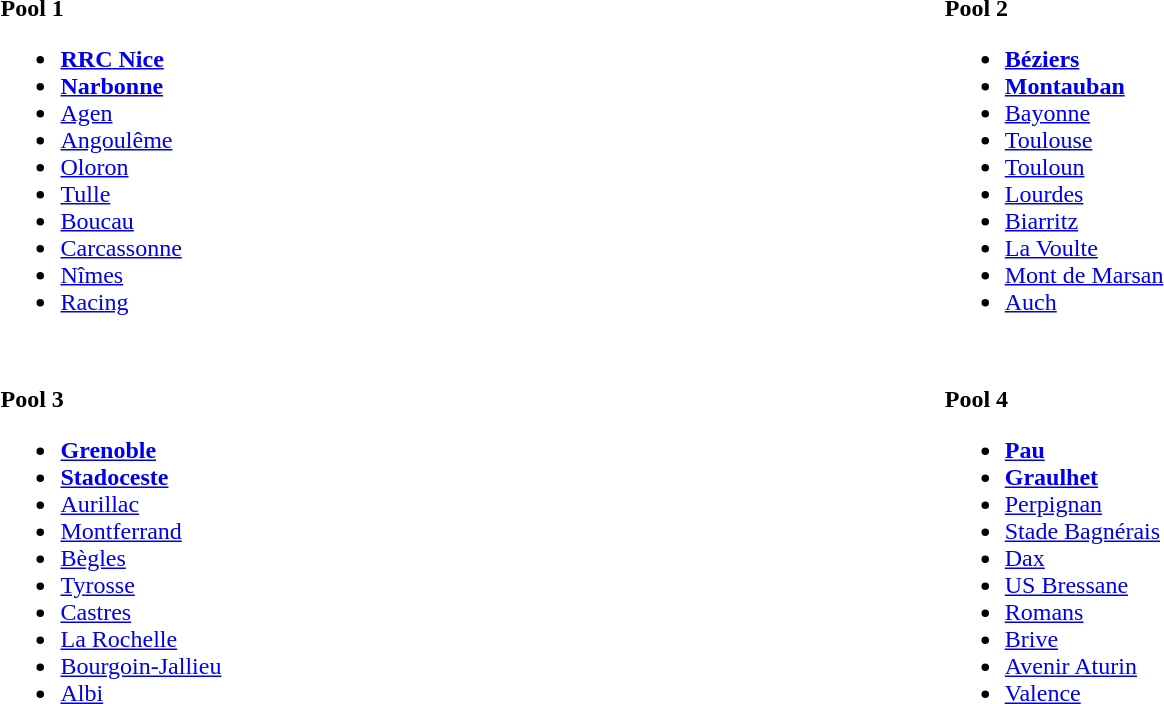<table width="100%" align="center" border="0" cellpadding="4" cellspacing="5">
<tr valign="top" align="left">
<td width="50%"><br><strong> Pool 1 </strong><ul><li><strong><a href='#'>RRC Nice</a></strong></li><li><strong><a href='#'>Narbonne</a></strong></li><li><a href='#'>Agen</a></li><li><a href='#'>Angoulême</a></li><li><a href='#'>Oloron</a></li><li><a href='#'>Tulle</a></li><li><a href='#'>Boucau</a></li><li><a href='#'>Carcassonne</a></li><li><a href='#'>Nîmes</a></li><li><a href='#'>Racing</a></li></ul></td>
<td width="50%"><br><strong> Pool 2 </strong><ul><li><strong><a href='#'>Béziers</a></strong></li><li><strong><a href='#'>Montauban</a></strong></li><li><a href='#'>Bayonne</a></li><li><a href='#'>Toulouse</a></li><li><a href='#'>Touloun</a></li><li><a href='#'>Lourdes</a></li><li><a href='#'>Biarritz</a></li><li><a href='#'>La Voulte</a></li><li><a href='#'>Mont de Marsan</a></li><li><a href='#'>Auch</a></li></ul></td>
</tr>
<tr valign="top" align="left">
<td width="50%"><br><strong> Pool 3 </strong><ul><li><strong><a href='#'>Grenoble</a></strong></li><li><strong><a href='#'>Stadoceste</a></strong></li><li><a href='#'>Aurillac</a></li><li><a href='#'>Montferrand</a></li><li><a href='#'>Bègles</a></li><li><a href='#'>Tyrosse</a></li><li><a href='#'>Castres</a></li><li><a href='#'>La Rochelle</a></li><li><a href='#'>Bourgoin-Jallieu</a></li><li><a href='#'>Albi</a></li></ul></td>
<td width="50%"><br><strong> Pool 4 </strong><ul><li><strong><a href='#'>Pau</a></strong></li><li><strong><a href='#'>Graulhet</a></strong></li><li><a href='#'>Perpignan</a></li><li><a href='#'>Stade Bagnérais</a></li><li><a href='#'>Dax</a></li><li><a href='#'>US Bressane</a></li><li><a href='#'>Romans</a></li><li><a href='#'>Brive</a></li><li><a href='#'>Avenir Aturin</a></li><li><a href='#'>Valence</a></li></ul></td>
</tr>
</table>
